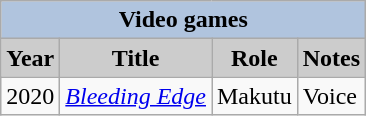<table class="wikitable">
<tr>
<th colspan=4 style="background:#B0C4DE;">Video games</th>
</tr>
<tr>
<th style="background: #CCCCCC;">Year</th>
<th style="background: #CCCCCC;">Title</th>
<th style="background: #CCCCCC;">Role</th>
<th style="background: #CCCCCC;">Notes</th>
</tr>
<tr>
<td>2020</td>
<td><em><a href='#'>Bleeding Edge</a></em></td>
<td>Makutu</td>
<td>Voice</td>
</tr>
</table>
